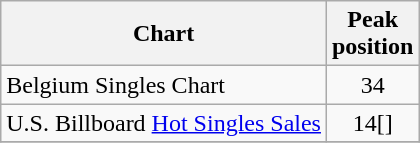<table class="wikitable">
<tr>
<th align="left">Chart</th>
<th align="left">Peak<br>position</th>
</tr>
<tr>
<td align="left">Belgium Singles Chart</td>
<td align="center">34</td>
</tr>
<tr>
<td align="left">U.S. Billboard <a href='#'>Hot Singles Sales</a></td>
<td align="center">14[]</td>
</tr>
<tr>
</tr>
</table>
